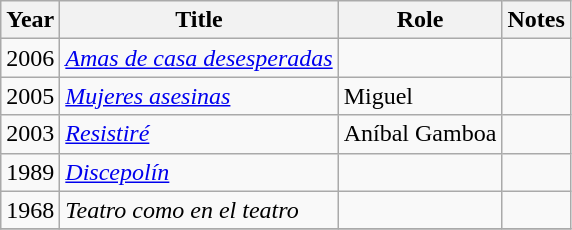<table class="wikitable sortable">
<tr>
<th>Year</th>
<th>Title</th>
<th>Role</th>
<th class="unsortable">Notes</th>
</tr>
<tr>
<td>2006</td>
<td><em><a href='#'>Amas de casa desesperadas</a></em></td>
<td></td>
<td></td>
</tr>
<tr>
<td>2005</td>
<td><em><a href='#'>Mujeres asesinas</a></em></td>
<td>Miguel</td>
<td></td>
</tr>
<tr>
<td>2003</td>
<td><em><a href='#'>Resistiré</a></em></td>
<td>Aníbal Gamboa</td>
<td></td>
</tr>
<tr>
<td>1989</td>
<td><em><a href='#'>Discepolín</a></em></td>
<td></td>
<td></td>
</tr>
<tr>
<td>1968</td>
<td><em>Teatro como en el teatro</em></td>
<td></td>
<td></td>
</tr>
<tr>
</tr>
</table>
